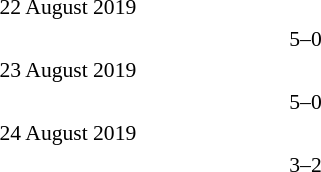<table style="font-size:90%">
<tr>
<th width=150></th>
<th width=100></th>
<th width=150></th>
</tr>
<tr>
<td colspan=2>22 August 2019</td>
</tr>
<tr>
<td align=right><strong></strong></td>
<td align=center>5–0</td>
<td></td>
</tr>
<tr>
<td colspan=2>23 August 2019</td>
</tr>
<tr>
<td align=right><strong></strong></td>
<td align=center>5–0</td>
<td></td>
</tr>
<tr>
<td colspan=2>24 August 2019</td>
</tr>
<tr>
<td align=right><strong></strong></td>
<td align=center>3–2</td>
<td></td>
</tr>
</table>
